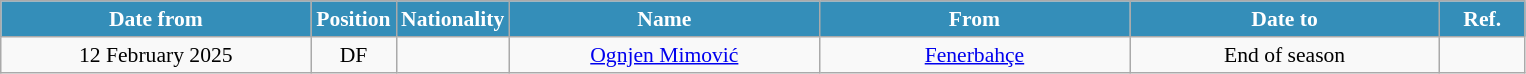<table class="wikitable" style="text-align:center; font-size:90%; ">
<tr>
<th style="background:#348EB9; color:white; width:200px;">Date from</th>
<th style="background:#348EB9; color:white; width:50px;">Position</th>
<th style="background:#348EB9; color:white; width:50px;">Nationality</th>
<th style="background:#348EB9; color:white; width:200px;">Name</th>
<th style="background:#348EB9; color:white; width:200px;">From</th>
<th style="background:#348EB9; color:white; width:200px;">Date to</th>
<th style="background:#348EB9; color:white; width:50px;">Ref.</th>
</tr>
<tr>
<td>12 February 2025</td>
<td>DF</td>
<td></td>
<td><a href='#'>Ognjen Mimović</a></td>
<td><a href='#'>Fenerbahçe</a></td>
<td>End of season</td>
<td></td>
</tr>
</table>
